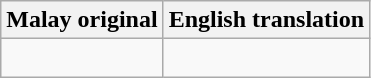<table class="wikitable">
<tr>
<th>Malay original</th>
<th>English translation</th>
</tr>
<tr>
<td><br></td>
<td><br></td>
</tr>
</table>
